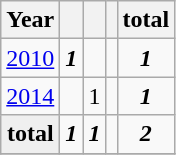<table class="wikitable" style="font-size: 100%; text-align: center">
<tr>
<th>Year</th>
<th></th>
<th></th>
<th></th>
<th>total</th>
</tr>
<tr>
<td><a href='#'>2010</a></td>
<td><strong><em>1</em></strong></td>
<td></td>
<td></td>
<td><strong><em>1</em></strong></td>
</tr>
<tr>
<td><a href='#'>2014</a></td>
<td></td>
<td>1</td>
<td></td>
<td><strong><em>1</em></strong></td>
</tr>
<tr>
<td style="background:#EFEFEF"><strong>total</strong></td>
<td><strong><em>1</em></strong></td>
<td><strong><em>1</em></strong></td>
<td></td>
<td><strong><em>2</em></strong></td>
</tr>
<tr>
</tr>
</table>
